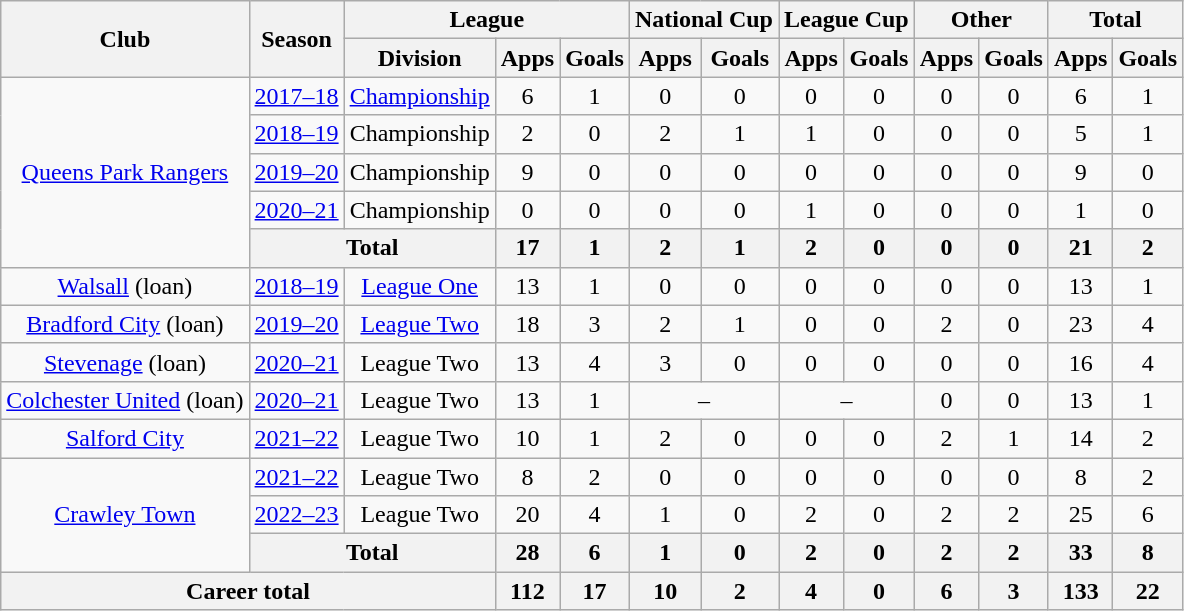<table class=wikitable style="text-align: center;">
<tr>
<th rowspan=2>Club</th>
<th rowspan=2>Season</th>
<th colspan=3>League</th>
<th colspan=2>National Cup</th>
<th colspan=2>League Cup</th>
<th colspan=2>Other</th>
<th colspan=2>Total</th>
</tr>
<tr>
<th>Division</th>
<th>Apps</th>
<th>Goals</th>
<th>Apps</th>
<th>Goals</th>
<th>Apps</th>
<th>Goals</th>
<th>Apps</th>
<th>Goals</th>
<th>Apps</th>
<th>Goals</th>
</tr>
<tr>
<td rowspan="5"><a href='#'>Queens Park Rangers</a></td>
<td><a href='#'>2017–18</a></td>
<td><a href='#'>Championship</a></td>
<td>6</td>
<td>1</td>
<td>0</td>
<td>0</td>
<td>0</td>
<td>0</td>
<td>0</td>
<td>0</td>
<td>6</td>
<td>1</td>
</tr>
<tr>
<td><a href='#'>2018–19</a></td>
<td>Championship</td>
<td>2</td>
<td>0</td>
<td>2</td>
<td>1</td>
<td>1</td>
<td>0</td>
<td>0</td>
<td>0</td>
<td>5</td>
<td>1</td>
</tr>
<tr>
<td><a href='#'>2019–20</a></td>
<td>Championship</td>
<td>9</td>
<td>0</td>
<td>0</td>
<td>0</td>
<td>0</td>
<td>0</td>
<td>0</td>
<td>0</td>
<td>9</td>
<td>0</td>
</tr>
<tr>
<td><a href='#'>2020–21</a></td>
<td>Championship</td>
<td>0</td>
<td>0</td>
<td>0</td>
<td>0</td>
<td>1</td>
<td>0</td>
<td>0</td>
<td>0</td>
<td>1</td>
<td>0</td>
</tr>
<tr>
<th colspan="2">Total</th>
<th>17</th>
<th>1</th>
<th>2</th>
<th>1</th>
<th>2</th>
<th>0</th>
<th>0</th>
<th>0</th>
<th>21</th>
<th>2</th>
</tr>
<tr>
<td><a href='#'>Walsall</a> (loan)</td>
<td><a href='#'>2018–19</a></td>
<td><a href='#'>League One</a></td>
<td>13</td>
<td>1</td>
<td>0</td>
<td>0</td>
<td>0</td>
<td>0</td>
<td>0</td>
<td>0</td>
<td>13</td>
<td>1</td>
</tr>
<tr>
<td><a href='#'>Bradford City</a> (loan)</td>
<td><a href='#'>2019–20</a></td>
<td><a href='#'>League Two</a></td>
<td>18</td>
<td>3</td>
<td>2</td>
<td>1</td>
<td>0</td>
<td>0</td>
<td>2</td>
<td>0</td>
<td>23</td>
<td>4</td>
</tr>
<tr>
<td><a href='#'>Stevenage</a> (loan)</td>
<td><a href='#'>2020–21</a></td>
<td>League Two</td>
<td>13</td>
<td>4</td>
<td>3</td>
<td>0</td>
<td>0</td>
<td>0</td>
<td>0</td>
<td>0</td>
<td>16</td>
<td>4</td>
</tr>
<tr>
<td><a href='#'>Colchester United</a> (loan)</td>
<td><a href='#'>2020–21</a></td>
<td>League Two</td>
<td>13</td>
<td>1</td>
<td colspan=2>–</td>
<td colspan=2>–</td>
<td>0</td>
<td>0</td>
<td>13</td>
<td>1</td>
</tr>
<tr>
<td><a href='#'>Salford City</a></td>
<td><a href='#'>2021–22</a></td>
<td>League Two</td>
<td>10</td>
<td>1</td>
<td>2</td>
<td>0</td>
<td>0</td>
<td>0</td>
<td>2</td>
<td>1</td>
<td>14</td>
<td>2</td>
</tr>
<tr>
<td rowspan="3"><a href='#'>Crawley Town</a></td>
<td><a href='#'>2021–22</a></td>
<td>League Two</td>
<td>8</td>
<td>2</td>
<td>0</td>
<td>0</td>
<td>0</td>
<td>0</td>
<td>0</td>
<td>0</td>
<td>8</td>
<td>2</td>
</tr>
<tr>
<td><a href='#'>2022–23</a></td>
<td>League Two</td>
<td>20</td>
<td>4</td>
<td>1</td>
<td>0</td>
<td>2</td>
<td>0</td>
<td>2</td>
<td>2</td>
<td>25</td>
<td>6</td>
</tr>
<tr>
<th colspan="2">Total</th>
<th>28</th>
<th>6</th>
<th>1</th>
<th>0</th>
<th>2</th>
<th>0</th>
<th>2</th>
<th>2</th>
<th>33</th>
<th>8</th>
</tr>
<tr>
<th colspan="3">Career total</th>
<th>112</th>
<th>17</th>
<th>10</th>
<th>2</th>
<th>4</th>
<th>0</th>
<th>6</th>
<th>3</th>
<th>133</th>
<th>22</th>
</tr>
</table>
